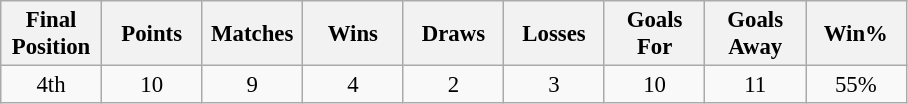<table class="wikitable" style="font-size: 95%; text-align: center;">
<tr>
<th width=60>Final Position</th>
<th width=60>Points</th>
<th width=60>Matches</th>
<th width=60>Wins</th>
<th width=60>Draws</th>
<th width=60>Losses</th>
<th width=60>Goals For</th>
<th width=60>Goals Away</th>
<th width=60>Win%</th>
</tr>
<tr>
<td>4th</td>
<td>10</td>
<td>9</td>
<td>4</td>
<td>2</td>
<td>3</td>
<td>10</td>
<td>11</td>
<td>55%</td>
</tr>
</table>
